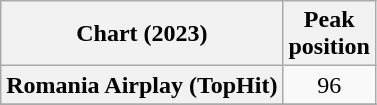<table class="wikitable plainrowheaders" style="text-align:center">
<tr>
<th scope="col">Chart (2023)</th>
<th scope="col">Peak<br>position</th>
</tr>
<tr>
<th scope="row">Romania Airplay (TopHit)</th>
<td>96</td>
</tr>
<tr>
</tr>
</table>
